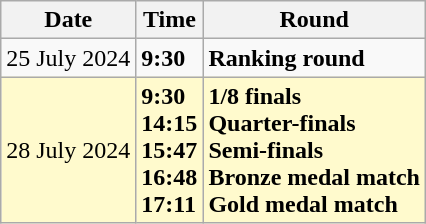<table class="wikitable">
<tr>
<th>Date</th>
<th>Time</th>
<th>Round</th>
</tr>
<tr>
<td>25 July 2024</td>
<td><strong>9:30</strong></td>
<td><strong>Ranking round</strong></td>
</tr>
<tr style=background:lemonchiffon>
<td>28 July 2024</td>
<td><strong>9:30</strong><br><strong>14:15</strong><br><strong>15:47</strong><br><strong>16:48</strong><br><strong>17:11</strong></td>
<td><strong>1/8 finals</strong><br><strong>Quarter-finals</strong><br><strong>Semi-finals</strong><br><strong>Bronze medal match</strong><br><strong>Gold medal match</strong></td>
</tr>
</table>
